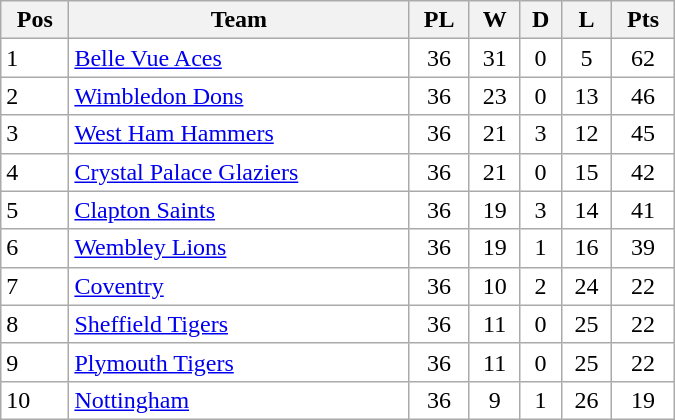<table class=wikitable width="450" style="background:#FFFFFF;">
<tr>
<th>Pos</th>
<th>Team</th>
<th>PL</th>
<th>W</th>
<th>D</th>
<th>L</th>
<th>Pts</th>
</tr>
<tr>
<td>1</td>
<td><a href='#'>Belle Vue Aces</a></td>
<td align="center">36</td>
<td align="center">31</td>
<td align="center">0</td>
<td align="center">5</td>
<td align="center">62</td>
</tr>
<tr>
<td>2</td>
<td><a href='#'>Wimbledon Dons</a></td>
<td align="center">36</td>
<td align="center">23</td>
<td align="center">0</td>
<td align="center">13</td>
<td align="center">46</td>
</tr>
<tr>
<td>3</td>
<td><a href='#'>West Ham Hammers</a></td>
<td align="center">36</td>
<td align="center">21</td>
<td align="center">3</td>
<td align="center">12</td>
<td align="center">45</td>
</tr>
<tr>
<td>4</td>
<td><a href='#'>Crystal Palace Glaziers</a></td>
<td align="center">36</td>
<td align="center">21</td>
<td align="center">0</td>
<td align="center">15</td>
<td align="center">42</td>
</tr>
<tr>
<td>5</td>
<td><a href='#'>Clapton Saints</a></td>
<td align="center">36</td>
<td align="center">19</td>
<td align="center">3</td>
<td align="center">14</td>
<td align="center">41</td>
</tr>
<tr>
<td>6</td>
<td><a href='#'>Wembley Lions</a></td>
<td align="center">36</td>
<td align="center">19</td>
<td align="center">1</td>
<td align="center">16</td>
<td align="center">39</td>
</tr>
<tr>
<td>7</td>
<td><a href='#'>Coventry</a></td>
<td align="center">36</td>
<td align="center">10</td>
<td align="center">2</td>
<td align="center">24</td>
<td align="center">22</td>
</tr>
<tr>
<td>8</td>
<td><a href='#'>Sheffield Tigers</a></td>
<td align="center">36</td>
<td align="center">11</td>
<td align="center">0</td>
<td align="center">25</td>
<td align="center">22</td>
</tr>
<tr>
<td>9</td>
<td><a href='#'>Plymouth Tigers</a></td>
<td align="center">36</td>
<td align="center">11</td>
<td align="center">0</td>
<td align="center">25</td>
<td align="center">22</td>
</tr>
<tr>
<td>10</td>
<td><a href='#'>Nottingham</a></td>
<td align="center">36</td>
<td align="center">9</td>
<td align="center">1</td>
<td align="center">26</td>
<td align="center">19</td>
</tr>
</table>
